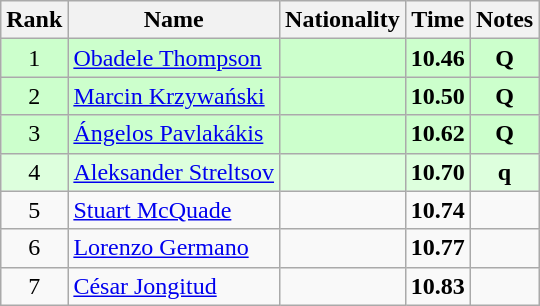<table class="wikitable sortable" style="text-align:center">
<tr>
<th>Rank</th>
<th>Name</th>
<th>Nationality</th>
<th>Time</th>
<th>Notes</th>
</tr>
<tr bgcolor=ccffcc>
<td>1</td>
<td align=left><a href='#'>Obadele Thompson</a></td>
<td align=left></td>
<td><strong>10.46</strong></td>
<td><strong>Q</strong></td>
</tr>
<tr bgcolor=ccffcc>
<td>2</td>
<td align=left><a href='#'>Marcin Krzywański</a></td>
<td align=left></td>
<td><strong>10.50</strong></td>
<td><strong>Q</strong></td>
</tr>
<tr bgcolor=ccffcc>
<td>3</td>
<td align=left><a href='#'>Ángelos Pavlakákis</a></td>
<td align=left></td>
<td><strong>10.62</strong></td>
<td><strong>Q</strong></td>
</tr>
<tr bgcolor=ddffdd>
<td>4</td>
<td align=left><a href='#'>Aleksander Streltsov</a></td>
<td align=left></td>
<td><strong>10.70</strong></td>
<td><strong>q</strong></td>
</tr>
<tr>
<td>5</td>
<td align=left><a href='#'>Stuart McQuade</a></td>
<td align=left></td>
<td><strong>10.74</strong></td>
<td></td>
</tr>
<tr>
<td>6</td>
<td align=left><a href='#'>Lorenzo Germano</a></td>
<td align=left></td>
<td><strong>10.77</strong></td>
<td></td>
</tr>
<tr>
<td>7</td>
<td align=left><a href='#'>César Jongitud</a></td>
<td align=left></td>
<td><strong>10.83</strong></td>
<td></td>
</tr>
</table>
